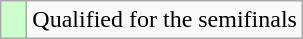<table class="wikitable">
<tr>
<td width=10px bgcolor="#ccffcc"></td>
<td>Qualified for the semifinals</td>
</tr>
</table>
